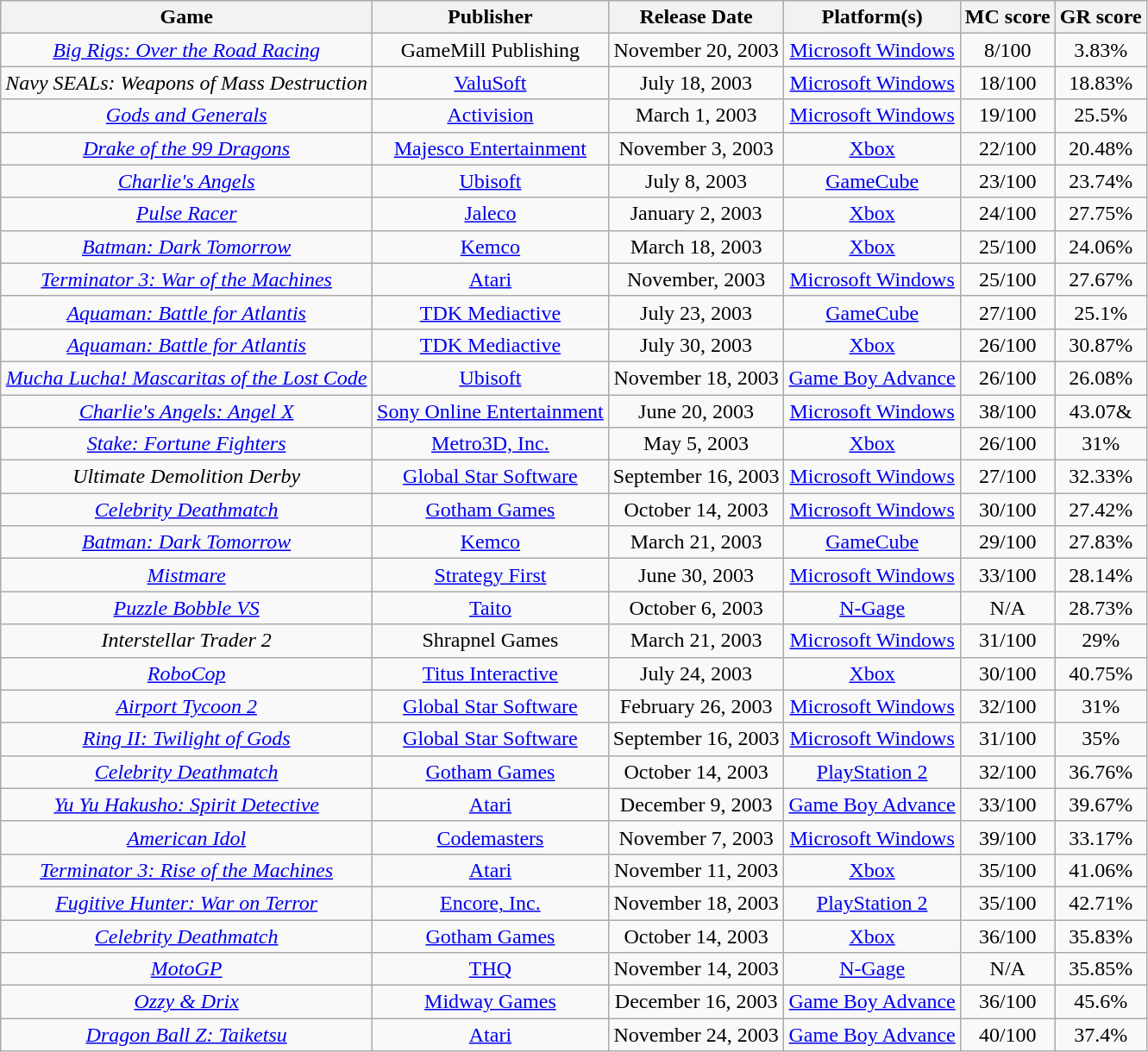<table class="wikitable sortable" style="text-align:center;">
<tr>
<th scope="col">Game</th>
<th scope="col">Publisher</th>
<th scope="col">Release Date</th>
<th scope="col">Platform(s)</th>
<th scope="col">MC score</th>
<th scope="col">GR score</th>
</tr>
<tr>
<td><em><a href='#'>Big Rigs: Over the Road Racing</a></em></td>
<td>GameMill Publishing</td>
<td>November 20, 2003</td>
<td><a href='#'>Microsoft Windows</a></td>
<td>8/100</td>
<td>3.83%</td>
</tr>
<tr>
<td><em>Navy SEALs: Weapons of Mass Destruction</em></td>
<td><a href='#'>ValuSoft</a></td>
<td>July 18, 2003</td>
<td><a href='#'>Microsoft Windows</a></td>
<td>18/100</td>
<td>18.83%</td>
</tr>
<tr>
<td><em><a href='#'>Gods and Generals</a></em></td>
<td><a href='#'>Activision</a></td>
<td>March 1, 2003</td>
<td><a href='#'>Microsoft Windows</a></td>
<td>19/100</td>
<td>25.5%</td>
</tr>
<tr>
<td><em><a href='#'>Drake of the 99 Dragons</a></em></td>
<td><a href='#'>Majesco Entertainment</a></td>
<td>November 3, 2003</td>
<td><a href='#'>Xbox</a></td>
<td>22/100</td>
<td>20.48%</td>
</tr>
<tr>
<td><em><a href='#'>Charlie's Angels</a></em></td>
<td><a href='#'>Ubisoft</a></td>
<td>July 8, 2003</td>
<td><a href='#'>GameCube</a></td>
<td>23/100</td>
<td>23.74%</td>
</tr>
<tr>
<td><em><a href='#'>Pulse Racer</a></em></td>
<td><a href='#'>Jaleco</a></td>
<td>January 2, 2003</td>
<td><a href='#'>Xbox</a></td>
<td>24/100</td>
<td>27.75%</td>
</tr>
<tr>
<td><em><a href='#'>Batman: Dark Tomorrow</a></em></td>
<td><a href='#'>Kemco</a></td>
<td>March 18, 2003</td>
<td><a href='#'>Xbox</a></td>
<td>25/100</td>
<td>24.06%</td>
</tr>
<tr>
<td><em><a href='#'>Terminator 3: War of the Machines</a></em></td>
<td><a href='#'>Atari</a></td>
<td>November, 2003</td>
<td><a href='#'>Microsoft Windows</a></td>
<td>25/100</td>
<td>27.67%</td>
</tr>
<tr>
<td><em><a href='#'>Aquaman: Battle for Atlantis</a></em></td>
<td><a href='#'>TDK Mediactive</a></td>
<td>July 23, 2003</td>
<td><a href='#'>GameCube</a></td>
<td>27/100</td>
<td>25.1%</td>
</tr>
<tr>
<td><em><a href='#'>Aquaman: Battle for Atlantis</a></em></td>
<td><a href='#'>TDK Mediactive</a></td>
<td>July 30, 2003</td>
<td><a href='#'>Xbox</a></td>
<td>26/100</td>
<td>30.87%</td>
</tr>
<tr>
<td><em><a href='#'>Mucha Lucha! Mascaritas of the Lost Code</a></em></td>
<td><a href='#'>Ubisoft</a></td>
<td>November 18, 2003</td>
<td><a href='#'>Game Boy Advance</a></td>
<td>26/100</td>
<td>26.08%</td>
</tr>
<tr>
<td><em><a href='#'>Charlie's Angels: Angel X</a></em></td>
<td><a href='#'>Sony Online Entertainment</a></td>
<td>June 20, 2003</td>
<td><a href='#'>Microsoft Windows</a></td>
<td>38/100</td>
<td>43.07&</td>
</tr>
<tr>
<td><em><a href='#'>Stake: Fortune Fighters</a></em></td>
<td><a href='#'>Metro3D, Inc.</a></td>
<td>May 5, 2003</td>
<td><a href='#'>Xbox</a></td>
<td>26/100</td>
<td>31%</td>
</tr>
<tr>
<td><em>Ultimate Demolition Derby</em></td>
<td><a href='#'>Global Star Software</a></td>
<td>September 16, 2003</td>
<td><a href='#'>Microsoft Windows</a></td>
<td>27/100</td>
<td>32.33%</td>
</tr>
<tr>
<td><em><a href='#'>Celebrity Deathmatch</a></em></td>
<td><a href='#'>Gotham Games</a></td>
<td>October 14, 2003</td>
<td><a href='#'>Microsoft Windows</a></td>
<td>30/100</td>
<td>27.42%</td>
</tr>
<tr>
<td><em><a href='#'>Batman: Dark Tomorrow</a></em></td>
<td><a href='#'>Kemco</a></td>
<td>March 21, 2003</td>
<td><a href='#'>GameCube</a></td>
<td>29/100</td>
<td>27.83%</td>
</tr>
<tr>
<td><em><a href='#'>Mistmare</a></em></td>
<td><a href='#'>Strategy First</a></td>
<td>June 30, 2003</td>
<td><a href='#'>Microsoft Windows</a></td>
<td>33/100</td>
<td>28.14%</td>
</tr>
<tr>
<td><em><a href='#'>Puzzle Bobble VS</a></em></td>
<td><a href='#'>Taito</a></td>
<td>October 6, 2003</td>
<td><a href='#'>N-Gage</a></td>
<td>N/A</td>
<td>28.73%</td>
</tr>
<tr>
<td><em>Interstellar Trader 2</em></td>
<td>Shrapnel Games</td>
<td>March 21, 2003</td>
<td><a href='#'>Microsoft Windows</a></td>
<td>31/100</td>
<td>29%</td>
</tr>
<tr>
<td><em><a href='#'>RoboCop</a></em></td>
<td><a href='#'>Titus Interactive</a></td>
<td>July 24, 2003</td>
<td><a href='#'>Xbox</a></td>
<td>30/100</td>
<td>40.75%</td>
</tr>
<tr>
<td><em><a href='#'>Airport Tycoon 2</a></em></td>
<td><a href='#'>Global Star Software</a></td>
<td>February 26, 2003</td>
<td><a href='#'>Microsoft Windows</a></td>
<td>32/100</td>
<td>31%</td>
</tr>
<tr>
<td><em><a href='#'>Ring II: Twilight of Gods</a></em></td>
<td><a href='#'>Global Star Software</a></td>
<td>September 16, 2003</td>
<td><a href='#'>Microsoft Windows</a></td>
<td>31/100</td>
<td>35%</td>
</tr>
<tr>
<td><em><a href='#'>Celebrity Deathmatch</a></em></td>
<td><a href='#'>Gotham Games</a></td>
<td>October 14, 2003</td>
<td><a href='#'>PlayStation 2</a></td>
<td>32/100</td>
<td>36.76%</td>
</tr>
<tr>
<td><em><a href='#'>Yu Yu Hakusho: Spirit Detective</a></em></td>
<td><a href='#'>Atari</a></td>
<td>December 9, 2003</td>
<td><a href='#'>Game Boy Advance</a></td>
<td>33/100</td>
<td>39.67%</td>
</tr>
<tr>
<td><em><a href='#'>American Idol</a></em></td>
<td><a href='#'>Codemasters</a></td>
<td>November 7, 2003</td>
<td><a href='#'>Microsoft Windows</a></td>
<td>39/100</td>
<td>33.17%</td>
</tr>
<tr>
<td><em><a href='#'>Terminator 3: Rise of the Machines</a></em></td>
<td><a href='#'>Atari</a></td>
<td>November 11, 2003</td>
<td><a href='#'>Xbox</a></td>
<td>35/100</td>
<td>41.06%</td>
</tr>
<tr>
<td><em><a href='#'>Fugitive Hunter: War on Terror</a></em></td>
<td><a href='#'>Encore, Inc.</a></td>
<td>November 18, 2003</td>
<td><a href='#'>PlayStation 2</a></td>
<td>35/100</td>
<td>42.71%</td>
</tr>
<tr>
<td><em><a href='#'>Celebrity Deathmatch</a></em></td>
<td><a href='#'>Gotham Games</a></td>
<td>October 14, 2003</td>
<td><a href='#'>Xbox</a></td>
<td>36/100</td>
<td>35.83%</td>
</tr>
<tr>
<td><em><a href='#'>MotoGP</a></em></td>
<td><a href='#'>THQ</a></td>
<td>November 14, 2003</td>
<td><a href='#'>N-Gage</a></td>
<td>N/A</td>
<td>35.85%</td>
</tr>
<tr>
<td><em><a href='#'>Ozzy & Drix</a></em></td>
<td><a href='#'>Midway Games</a></td>
<td>December 16, 2003</td>
<td><a href='#'>Game Boy Advance</a></td>
<td>36/100</td>
<td>45.6%</td>
</tr>
<tr>
<td><em><a href='#'>Dragon Ball Z: Taiketsu</a></em></td>
<td><a href='#'>Atari</a></td>
<td>November 24, 2003</td>
<td><a href='#'>Game Boy Advance</a></td>
<td>40/100</td>
<td>37.4%</td>
</tr>
</table>
